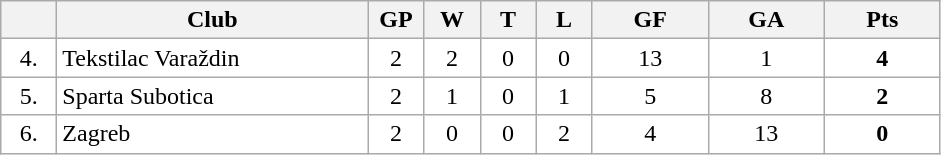<table class="wikitable">
<tr>
<th width="30"></th>
<th width="200">Club</th>
<th width="30">GP</th>
<th width="30">W</th>
<th width="30">T</th>
<th width="30">L</th>
<th width="70">GF</th>
<th width="70">GA</th>
<th width="70">Pts</th>
</tr>
<tr bgcolor="#FFFFFF" align="center">
<td>4.</td>
<td align="left">Tekstilac Varaždin</td>
<td>2</td>
<td>2</td>
<td>0</td>
<td>0</td>
<td>13</td>
<td>1</td>
<td><strong>4</strong></td>
</tr>
<tr bgcolor="#FFFFFF" align="center">
<td>5.</td>
<td align="left">Sparta Subotica</td>
<td>2</td>
<td>1</td>
<td>0</td>
<td>1</td>
<td>5</td>
<td>8</td>
<td><strong>2</strong></td>
</tr>
<tr bgcolor="#FFFFFF" align="center">
<td>6.</td>
<td align="left">Zagreb</td>
<td>2</td>
<td>0</td>
<td>0</td>
<td>2</td>
<td>4</td>
<td>13</td>
<td><strong>0</strong></td>
</tr>
</table>
